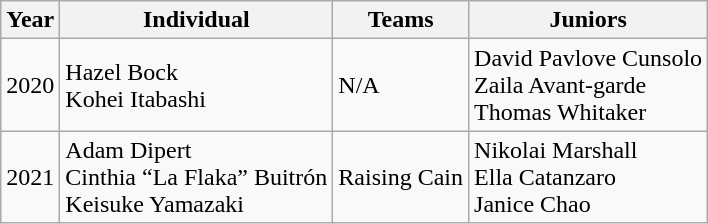<table class="wikitable">
<tr>
<th>Year</th>
<th>Individual</th>
<th>Teams</th>
<th>Juniors</th>
</tr>
<tr>
<td>2020</td>
<td> Hazel Bock<br>  Kohei Itabashi</td>
<td>N/A</td>
<td> David Pavlove Cunsolo<br>  Zaila Avant-garde<br> Thomas Whitaker</td>
</tr>
<tr>
<td>2021</td>
<td> Adam Dipert<br>  Cinthia “La Flaka” Buitrón<br>  Keisuke Yamazaki</td>
<td> Raising Cain</td>
<td> Nikolai Marshall<br>  Ella Catanzaro<br>  Janice Chao</td>
</tr>
</table>
